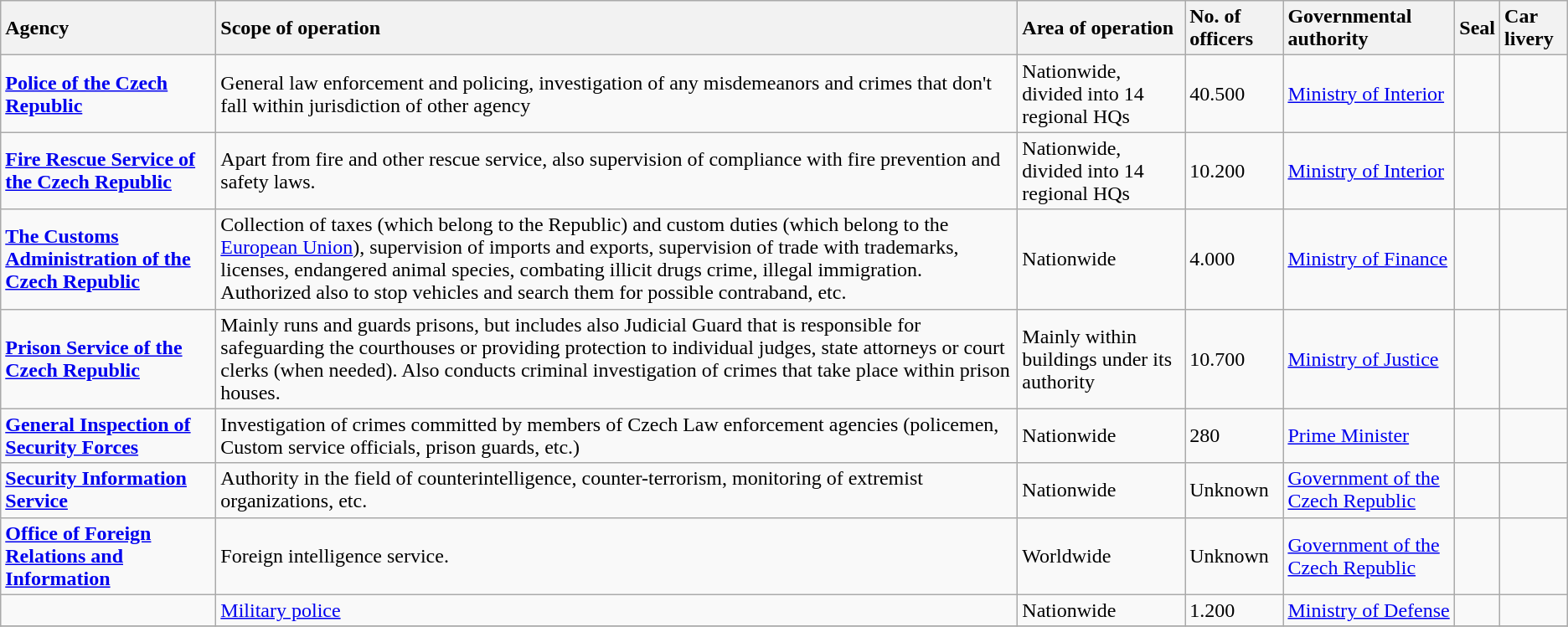<table class="wikitable">
<tr>
<th style="text-align: left;">Agency</th>
<th style="text-align: left;">Scope of operation</th>
<th style="text-align: left;">Area of operation</th>
<th style="text-align: left;">No. of officers</th>
<th style="text-align: left;">Governmental authority</th>
<th style="text-align: left;">Seal</th>
<th style="text-align: left;">Car livery</th>
</tr>
<tr>
<td><strong><a href='#'>Police of the Czech Republic</a></strong></td>
<td>General law enforcement and policing, investigation of any misdemeanors and crimes that don't fall within jurisdiction of other agency</td>
<td>Nationwide, divided into 14 regional HQs</td>
<td>40.500</td>
<td><a href='#'>Ministry of Interior</a></td>
<td></td>
<td></td>
</tr>
<tr>
<td><strong><a href='#'>Fire Rescue Service of the Czech Republic</a></strong></td>
<td>Apart from fire and other rescue service, also supervision of compliance with fire prevention and safety laws.</td>
<td>Nationwide, divided into 14 regional HQs</td>
<td>10.200</td>
<td><a href='#'>Ministry of Interior</a></td>
<td></td>
<td></td>
</tr>
<tr>
<td><strong><a href='#'>The Customs Administration of the Czech Republic</a></strong></td>
<td>Collection of taxes (which belong to the Republic) and custom duties (which belong to the <a href='#'>European Union</a>), supervision of imports and exports, supervision of trade with trademarks, licenses, endangered animal species, combating illicit drugs crime, illegal immigration. Authorized also to stop vehicles and search them for possible contraband, etc.</td>
<td>Nationwide</td>
<td>4.000</td>
<td><a href='#'>Ministry of Finance</a></td>
<td></td>
<td></td>
</tr>
<tr>
<td><strong><a href='#'>Prison Service of the Czech Republic</a></strong></td>
<td>Mainly runs and guards prisons, but includes also Judicial Guard that is responsible for safeguarding the courthouses or providing protection to individual judges, state attorneys or court clerks (when needed). Also conducts criminal investigation of crimes that take place within prison houses.</td>
<td>Mainly within buildings under its authority</td>
<td>10.700</td>
<td><a href='#'>Ministry of Justice</a></td>
<td></td>
<td></td>
</tr>
<tr>
<td><strong><a href='#'>General Inspection of Security Forces</a></strong></td>
<td>Investigation of crimes committed by members of Czech Law enforcement agencies (policemen, Custom service officials, prison guards, etc.)</td>
<td>Nationwide</td>
<td>280</td>
<td><a href='#'>Prime Minister</a></td>
<td></td>
<td></td>
</tr>
<tr>
<td><strong><a href='#'>Security Information Service</a></strong></td>
<td>Authority in the field of counterintelligence, counter-terrorism, monitoring of extremist organizations, etc.</td>
<td>Nationwide</td>
<td>Unknown</td>
<td><a href='#'>Government of the Czech Republic</a></td>
<td></td>
<td></td>
</tr>
<tr>
<td><strong><a href='#'>Office of Foreign Relations and Information</a></strong></td>
<td>Foreign intelligence service.</td>
<td>Worldwide</td>
<td>Unknown</td>
<td><a href='#'>Government of the Czech Republic</a></td>
<td></td>
<td></td>
</tr>
<tr>
<td><strong></strong></td>
<td><a href='#'>Military police</a></td>
<td>Nationwide</td>
<td>1.200</td>
<td><a href='#'>Ministry of Defense</a></td>
<td></td>
<td></td>
</tr>
<tr>
</tr>
</table>
